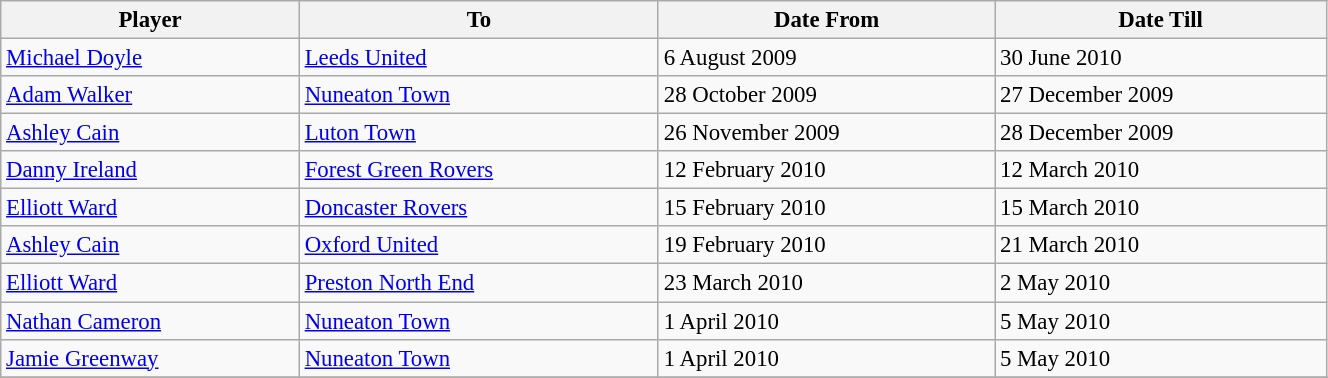<table class="wikitable sortable" style="text-align:center; font-size:95%;width:70%; text-align:left">
<tr>
<th><strong>Player</strong></th>
<th><strong>To</strong></th>
<th><strong>Date From</strong></th>
<th><strong>Date Till</strong></th>
</tr>
<tr --->
<td> <a href='#'>Michael Doyle</a></td>
<td><a href='#'>Leeds United</a></td>
<td>6 August 2009</td>
<td>30 June 2010</td>
</tr>
<tr --->
<td> <a href='#'>Adam Walker</a></td>
<td><a href='#'>Nuneaton Town</a></td>
<td>28 October 2009</td>
<td>27 December 2009</td>
</tr>
<tr --->
<td> <a href='#'>Ashley Cain</a></td>
<td><a href='#'>Luton Town</a></td>
<td>26 November 2009</td>
<td>28 December 2009</td>
</tr>
<tr --->
<td> <a href='#'>Danny Ireland</a></td>
<td><a href='#'>Forest Green Rovers</a></td>
<td>12 February 2010</td>
<td>12 March 2010</td>
</tr>
<tr --->
<td> <a href='#'>Elliott Ward</a></td>
<td><a href='#'>Doncaster Rovers</a></td>
<td>15 February 2010</td>
<td>15 March 2010</td>
</tr>
<tr --->
<td> <a href='#'>Ashley Cain</a></td>
<td><a href='#'>Oxford United</a></td>
<td>19 February 2010</td>
<td>21 March 2010</td>
</tr>
<tr --->
<td> <a href='#'>Elliott Ward</a></td>
<td><a href='#'>Preston North End</a></td>
<td>23 March 2010</td>
<td>2 May 2010</td>
</tr>
<tr --->
<td> <a href='#'>Nathan Cameron</a></td>
<td><a href='#'>Nuneaton Town</a></td>
<td>1 April 2010</td>
<td>5 May 2010</td>
</tr>
<tr --->
<td> <a href='#'>Jamie Greenway</a></td>
<td><a href='#'>Nuneaton Town</a></td>
<td>1 April 2010</td>
<td>5 May 2010</td>
</tr>
<tr --->
</tr>
</table>
